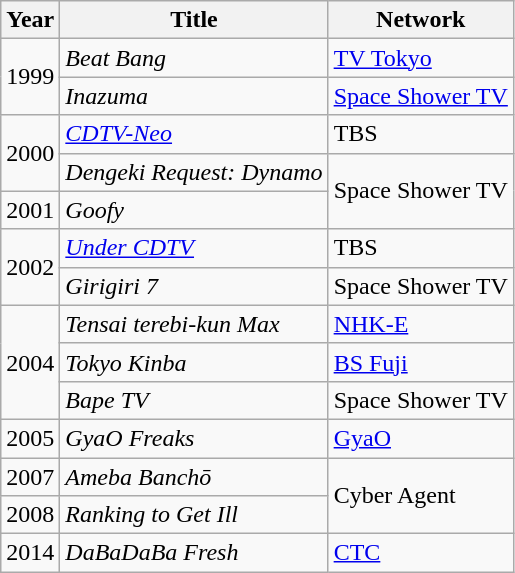<table class="wikitable">
<tr>
<th>Year</th>
<th>Title</th>
<th>Network</th>
</tr>
<tr>
<td rowspan="2">1999</td>
<td><em>Beat Bang</em></td>
<td><a href='#'>TV Tokyo</a></td>
</tr>
<tr>
<td><em>Inazuma</em></td>
<td><a href='#'>Space Shower TV</a></td>
</tr>
<tr>
<td rowspan="2">2000</td>
<td><em><a href='#'>CDTV-Neo</a></em></td>
<td>TBS</td>
</tr>
<tr>
<td><em>Dengeki Request: Dynamo</em></td>
<td rowspan="2">Space Shower TV</td>
</tr>
<tr>
<td>2001</td>
<td><em>Goofy</em></td>
</tr>
<tr>
<td rowspan="2">2002</td>
<td><em><a href='#'>Under CDTV</a></em></td>
<td>TBS</td>
</tr>
<tr>
<td><em>Girigiri 7</em></td>
<td>Space Shower TV</td>
</tr>
<tr>
<td rowspan="3">2004</td>
<td><em>Tensai terebi-kun Max</em></td>
<td><a href='#'>NHK-E</a></td>
</tr>
<tr>
<td><em>Tokyo Kinba</em></td>
<td><a href='#'>BS Fuji</a></td>
</tr>
<tr>
<td><em>Bape TV</em></td>
<td>Space Shower TV</td>
</tr>
<tr>
<td>2005</td>
<td><em>GyaO Freaks</em></td>
<td><a href='#'>GyaO</a></td>
</tr>
<tr>
<td>2007</td>
<td><em>Ameba Banchō</em></td>
<td rowspan="2">Cyber Agent</td>
</tr>
<tr>
<td>2008</td>
<td><em>Ranking to Get Ill</em></td>
</tr>
<tr>
<td>2014</td>
<td><em>DaBaDaBa Fresh</em></td>
<td><a href='#'>CTC</a></td>
</tr>
</table>
